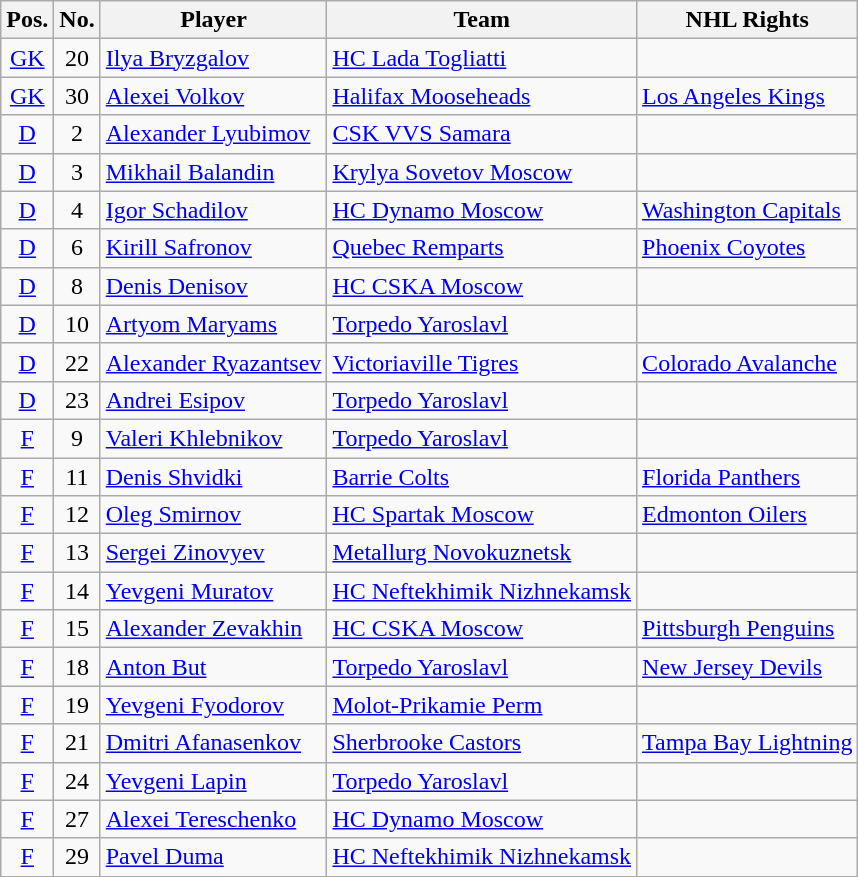<table class="wikitable sortable">
<tr>
<th>Pos.</th>
<th>No.</th>
<th>Player</th>
<th>Team</th>
<th>NHL Rights</th>
</tr>
<tr>
<td style="text-align:center;"><a href='#'>GK</a></td>
<td style="text-align:center;">20</td>
<td><a href='#'>Ilya Bryzgalov</a></td>
<td> <a href='#'>HC Lada Togliatti</a></td>
<td></td>
</tr>
<tr>
<td style="text-align:center;"><a href='#'>GK</a></td>
<td style="text-align:center;">30</td>
<td><a href='#'>Alexei Volkov</a></td>
<td> <a href='#'>Halifax Mooseheads</a></td>
<td><a href='#'>Los Angeles Kings</a></td>
</tr>
<tr>
<td style="text-align:center;"><a href='#'>D</a></td>
<td style="text-align:center;">2</td>
<td><a href='#'>Alexander Lyubimov</a></td>
<td> <a href='#'>CSK VVS Samara</a></td>
<td></td>
</tr>
<tr>
<td style="text-align:center;"><a href='#'>D</a></td>
<td style="text-align:center;">3</td>
<td><a href='#'>Mikhail Balandin</a></td>
<td> <a href='#'>Krylya Sovetov Moscow</a></td>
<td></td>
</tr>
<tr>
<td style="text-align:center;"><a href='#'>D</a></td>
<td style="text-align:center;">4</td>
<td><a href='#'>Igor Sсhadilov</a></td>
<td> <a href='#'>HC Dynamo Moscow</a></td>
<td><a href='#'>Washington Capitals</a></td>
</tr>
<tr>
<td style="text-align:center;"><a href='#'>D</a></td>
<td style="text-align:center;">6</td>
<td><a href='#'>Kirill Safronov</a></td>
<td> <a href='#'>Quebec Remparts</a></td>
<td><a href='#'>Phoenix Coyotes</a></td>
</tr>
<tr>
<td style="text-align:center;"><a href='#'>D</a></td>
<td style="text-align:center;">8</td>
<td><a href='#'>Denis Denisov</a></td>
<td> <a href='#'>HC CSKA Moscow</a></td>
<td></td>
</tr>
<tr>
<td style="text-align:center;"><a href='#'>D</a></td>
<td style="text-align:center;">10</td>
<td><a href='#'>Artyom Maryams</a></td>
<td> <a href='#'>Torpedo Yaroslavl</a></td>
<td></td>
</tr>
<tr>
<td style="text-align:center;"><a href='#'>D</a></td>
<td style="text-align:center;">22</td>
<td><a href='#'>Alexander Ryazantsev</a></td>
<td> <a href='#'>Victoriaville Tigres</a></td>
<td><a href='#'>Colorado Avalanche</a></td>
</tr>
<tr>
<td style="text-align:center;"><a href='#'>D</a></td>
<td style="text-align:center;">23</td>
<td><a href='#'>Andrei Esipov</a></td>
<td> <a href='#'>Torpedo Yaroslavl</a></td>
<td></td>
</tr>
<tr>
<td style="text-align:center;"><a href='#'>F</a></td>
<td style="text-align:center;">9</td>
<td><a href='#'>Valeri Khlebnikov</a></td>
<td> <a href='#'>Torpedo Yaroslavl</a></td>
<td></td>
</tr>
<tr>
<td style="text-align:center;"><a href='#'>F</a></td>
<td style="text-align:center;">11</td>
<td><a href='#'>Denis Shvidki</a></td>
<td> <a href='#'>Barrie Colts</a></td>
<td><a href='#'>Florida Panthers</a></td>
</tr>
<tr>
<td style="text-align:center;"><a href='#'>F</a></td>
<td style="text-align:center;">12</td>
<td><a href='#'>Oleg Smirnov</a></td>
<td> <a href='#'>HC Spartak Moscow</a></td>
<td><a href='#'>Edmonton Oilers</a></td>
</tr>
<tr>
<td style="text-align:center;"><a href='#'>F</a></td>
<td style="text-align:center;">13</td>
<td><a href='#'>Sergei Zinovyev</a></td>
<td> <a href='#'>Metallurg Novokuznetsk</a></td>
<td></td>
</tr>
<tr>
<td style="text-align:center;"><a href='#'>F</a></td>
<td style="text-align:center;">14</td>
<td><a href='#'>Yevgeni Muratov</a></td>
<td> <a href='#'>HC Neftekhimik Nizhnekamsk</a></td>
<td></td>
</tr>
<tr>
<td style="text-align:center;"><a href='#'>F</a></td>
<td style="text-align:center;">15</td>
<td><a href='#'>Alexander Zevakhin</a></td>
<td> <a href='#'>HC CSKA Moscow</a></td>
<td><a href='#'>Pittsburgh Penguins</a></td>
</tr>
<tr>
<td style="text-align:center;"><a href='#'>F</a></td>
<td style="text-align:center;">18</td>
<td><a href='#'>Anton But</a></td>
<td> <a href='#'>Torpedo Yaroslavl</a></td>
<td><a href='#'>New Jersey Devils</a></td>
</tr>
<tr>
<td style="text-align:center;"><a href='#'>F</a></td>
<td style="text-align:center;">19</td>
<td><a href='#'>Yevgeni Fyodorov</a></td>
<td> <a href='#'>Molot-Prikamie Perm</a></td>
<td></td>
</tr>
<tr>
<td style="text-align:center;"><a href='#'>F</a></td>
<td style="text-align:center;">21</td>
<td><a href='#'>Dmitri Afanasenkov</a></td>
<td> <a href='#'>Sherbrooke Castors</a></td>
<td><a href='#'>Tampa Bay Lightning</a></td>
</tr>
<tr>
<td style="text-align:center;"><a href='#'>F</a></td>
<td style="text-align:center;">24</td>
<td><a href='#'>Yevgeni Lapin</a></td>
<td> <a href='#'>Torpedo Yaroslavl</a></td>
<td></td>
</tr>
<tr>
<td style="text-align:center;"><a href='#'>F</a></td>
<td style="text-align:center;">27</td>
<td><a href='#'>Alexei Tereschenko</a></td>
<td> <a href='#'>HC Dynamo Moscow</a></td>
<td></td>
</tr>
<tr>
<td style="text-align:center;"><a href='#'>F</a></td>
<td style="text-align:center;">29</td>
<td><a href='#'>Pavel Duma</a></td>
<td> <a href='#'>HC Neftekhimik Nizhnekamsk</a></td>
<td></td>
</tr>
<tr>
</tr>
</table>
